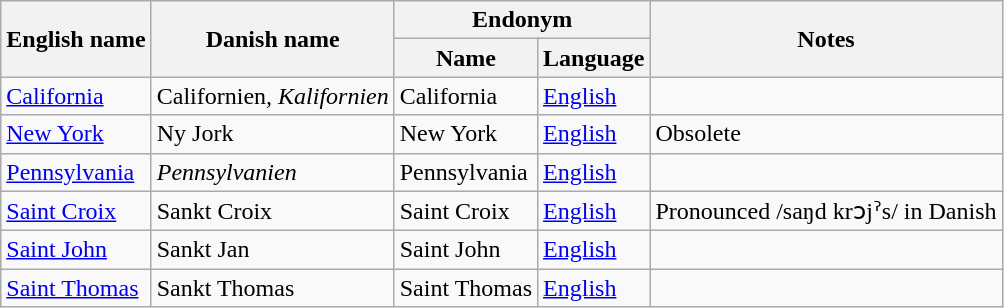<table class="wikitable sortable mw-collapsible">
<tr>
<th rowspan="2">English name</th>
<th rowspan="2">Danish name</th>
<th colspan="2">Endonym</th>
<th rowspan="2">Notes</th>
</tr>
<tr>
<th>Name</th>
<th>Language</th>
</tr>
<tr>
<td><a href='#'>California</a></td>
<td>Californien<em>, Kalifornien</em></td>
<td>California</td>
<td><a href='#'>English</a></td>
<td></td>
</tr>
<tr>
<td><a href='#'>New York</a></td>
<td>Ny Jork</td>
<td>New York</td>
<td><a href='#'>English</a></td>
<td>Obsolete</td>
</tr>
<tr>
<td><a href='#'>Pennsylvania</a></td>
<td><em>Pennsylvanien</em></td>
<td>Pennsylvania</td>
<td><a href='#'>English</a></td>
<td></td>
</tr>
<tr>
<td><a href='#'>Saint Croix</a></td>
<td>Sankt Croix</td>
<td>Saint Croix</td>
<td><a href='#'>English</a></td>
<td>Pronounced /saŋd krɔjˀs/ in Danish</td>
</tr>
<tr>
<td><a href='#'>Saint John</a></td>
<td>Sankt Jan</td>
<td>Saint John</td>
<td><a href='#'>English</a></td>
<td></td>
</tr>
<tr>
<td><a href='#'>Saint Thomas</a></td>
<td>Sankt Thomas</td>
<td>Saint Thomas</td>
<td><a href='#'>English</a></td>
<td></td>
</tr>
</table>
